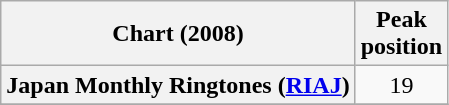<table class="wikitable plainrowheaders">
<tr>
<th>Chart (2008)</th>
<th>Peak<br>position</th>
</tr>
<tr>
<th scope="row">Japan Monthly Ringtones (<a href='#'>RIAJ</a>)</th>
<td style="text-align:center;">19</td>
</tr>
<tr>
</tr>
</table>
